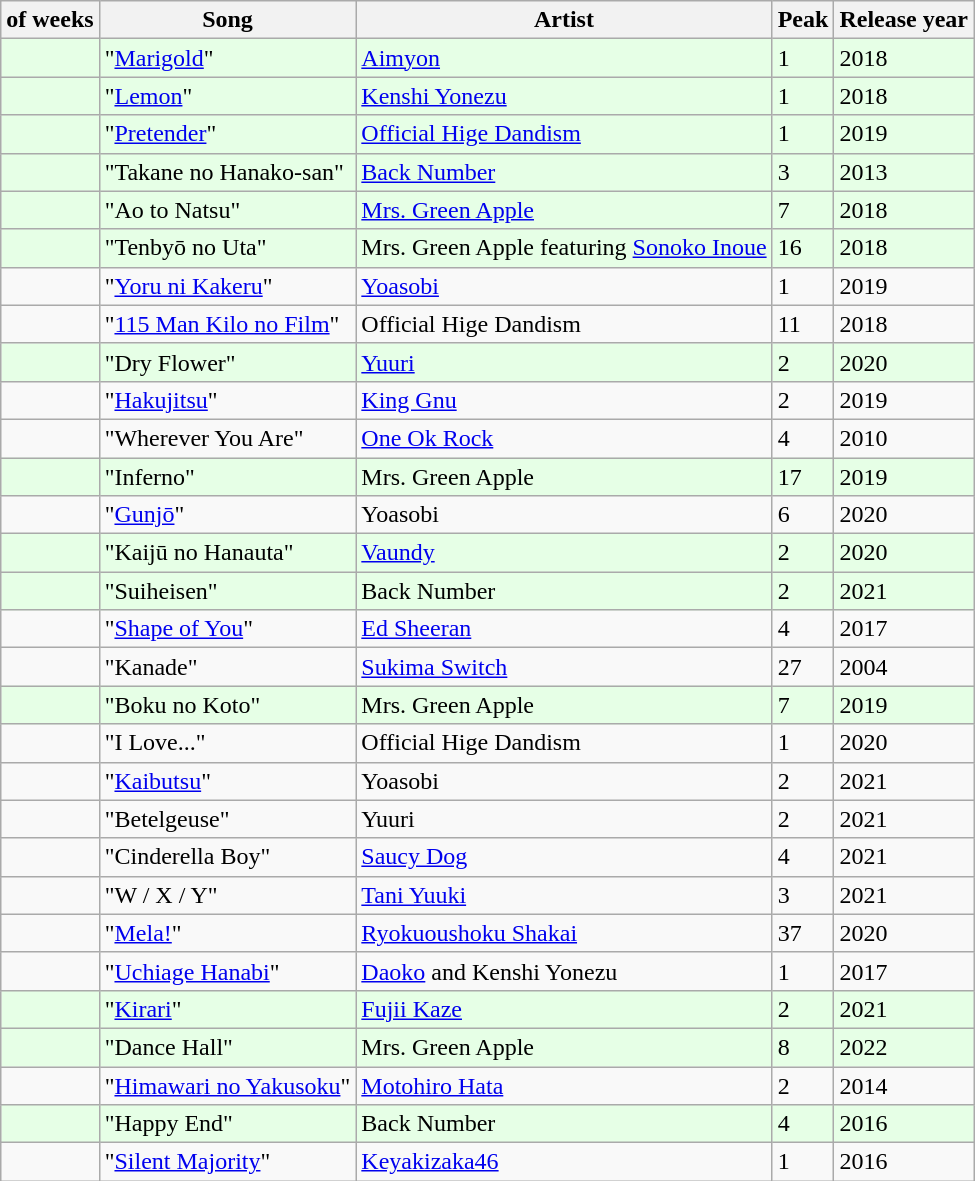<table class="wikitable">
<tr>
<th> of weeks</th>
<th>Song</th>
<th>Artist</th>
<th>Peak</th>
<th>Release year</th>
</tr>
<tr style="background:#E6FFE6">
<td></td>
<td>"<a href='#'>Marigold</a>"</td>
<td><a href='#'>Aimyon</a></td>
<td>1</td>
<td>2018</td>
</tr>
<tr style="background:#E6FFE6">
<td></td>
<td>"<a href='#'>Lemon</a>"</td>
<td><a href='#'>Kenshi Yonezu</a></td>
<td>1</td>
<td>2018</td>
</tr>
<tr style="background:#E6FFE6">
<td></td>
<td>"<a href='#'>Pretender</a>"</td>
<td><a href='#'>Official Hige Dandism</a></td>
<td>1</td>
<td>2019</td>
</tr>
<tr style="background:#E6FFE6">
<td></td>
<td>"Takane no Hanako-san"</td>
<td><a href='#'>Back Number</a></td>
<td>3</td>
<td>2013</td>
</tr>
<tr style="background:#E6FFE6">
<td></td>
<td>"Ao to Natsu"</td>
<td><a href='#'>Mrs. Green Apple</a></td>
<td>7</td>
<td>2018</td>
</tr>
<tr style="background:#E6FFE6">
<td></td>
<td>"Tenbyō no Uta"</td>
<td>Mrs. Green Apple featuring <a href='#'>Sonoko Inoue</a></td>
<td>16</td>
<td>2018</td>
</tr>
<tr>
<td></td>
<td>"<a href='#'>Yoru ni Kakeru</a>"</td>
<td><a href='#'>Yoasobi</a></td>
<td>1</td>
<td>2019</td>
</tr>
<tr>
<td></td>
<td>"<a href='#'>115 Man Kilo no Film</a>"</td>
<td>Official Hige Dandism</td>
<td>11</td>
<td>2018</td>
</tr>
<tr style="background:#E6FFE6">
<td></td>
<td>"Dry Flower"</td>
<td><a href='#'>Yuuri</a></td>
<td>2</td>
<td>2020</td>
</tr>
<tr>
<td></td>
<td>"<a href='#'>Hakujitsu</a>"</td>
<td><a href='#'>King Gnu</a></td>
<td>2</td>
<td>2019</td>
</tr>
<tr>
<td></td>
<td>"Wherever You Are"</td>
<td><a href='#'>One Ok Rock</a></td>
<td>4</td>
<td>2010</td>
</tr>
<tr style="background:#E6FFE6">
<td></td>
<td>"Inferno"</td>
<td>Mrs. Green Apple</td>
<td>17</td>
<td>2019</td>
</tr>
<tr>
<td></td>
<td>"<a href='#'>Gunjō</a>"</td>
<td>Yoasobi</td>
<td>6</td>
<td>2020</td>
</tr>
<tr style="background:#E6FFE6">
<td></td>
<td>"Kaijū no Hanauta"</td>
<td><a href='#'>Vaundy</a></td>
<td>2</td>
<td>2020</td>
</tr>
<tr style="background:#E6FFE6">
<td></td>
<td>"Suiheisen"</td>
<td>Back Number</td>
<td>2</td>
<td>2021</td>
</tr>
<tr>
<td></td>
<td>"<a href='#'>Shape of You</a>"</td>
<td><a href='#'>Ed Sheeran</a></td>
<td>4</td>
<td>2017</td>
</tr>
<tr>
<td></td>
<td>"Kanade"</td>
<td><a href='#'>Sukima Switch</a></td>
<td>27</td>
<td>2004</td>
</tr>
<tr style="background:#E6FFE6">
<td></td>
<td>"Boku no Koto"</td>
<td>Mrs. Green Apple</td>
<td>7</td>
<td>2019</td>
</tr>
<tr>
<td></td>
<td>"I Love..."</td>
<td>Official Hige Dandism</td>
<td>1</td>
<td>2020</td>
</tr>
<tr>
<td></td>
<td>"<a href='#'>Kaibutsu</a>"</td>
<td>Yoasobi</td>
<td>2</td>
<td>2021</td>
</tr>
<tr>
<td></td>
<td>"Betelgeuse"</td>
<td>Yuuri</td>
<td>2</td>
<td>2021</td>
</tr>
<tr>
<td></td>
<td>"Cinderella Boy"</td>
<td><a href='#'>Saucy Dog</a></td>
<td>4</td>
<td>2021</td>
</tr>
<tr>
<td></td>
<td>"W / X / Y"</td>
<td><a href='#'>Tani Yuuki</a></td>
<td>3</td>
<td>2021</td>
</tr>
<tr>
<td></td>
<td>"<a href='#'>Mela!</a>"</td>
<td><a href='#'>Ryokuoushoku Shakai</a></td>
<td>37</td>
<td>2020</td>
</tr>
<tr>
<td></td>
<td>"<a href='#'>Uchiage Hanabi</a>"</td>
<td><a href='#'>Daoko</a> and Kenshi Yonezu</td>
<td>1</td>
<td>2017</td>
</tr>
<tr style="background:#E6FFE6">
<td></td>
<td>"<a href='#'>Kirari</a>"</td>
<td><a href='#'>Fujii Kaze</a></td>
<td>2</td>
<td>2021</td>
</tr>
<tr style="background:#E6FFE6">
<td></td>
<td>"Dance Hall"</td>
<td>Mrs. Green Apple</td>
<td>8</td>
<td>2022</td>
</tr>
<tr>
<td></td>
<td>"<a href='#'>Himawari no Yakusoku</a>"</td>
<td><a href='#'>Motohiro Hata</a></td>
<td>2</td>
<td>2014</td>
</tr>
<tr style="background:#E6FFE6">
<td></td>
<td>"Happy End"</td>
<td>Back Number</td>
<td>4</td>
<td>2016</td>
</tr>
<tr>
<td></td>
<td>"<a href='#'>Silent Majority</a>"</td>
<td><a href='#'>Keyakizaka46</a></td>
<td>1</td>
<td>2016</td>
</tr>
</table>
